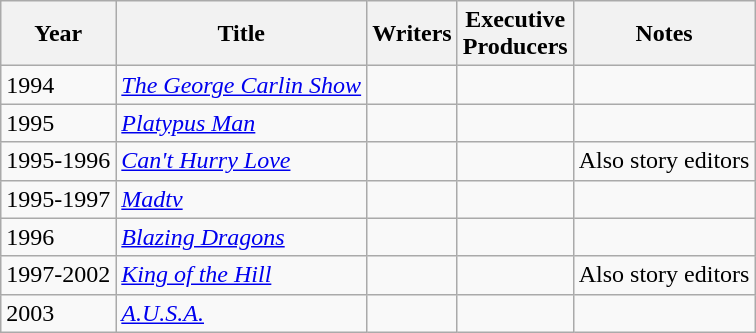<table class="wikitable plainrowheaders">
<tr>
<th>Year</th>
<th>Title</th>
<th>Writers</th>
<th>Executive<br>Producers</th>
<th>Notes</th>
</tr>
<tr>
<td>1994</td>
<td><em><a href='#'>The George Carlin Show</a></em></td>
<td></td>
<td></td>
<td></td>
</tr>
<tr>
<td>1995</td>
<td><em><a href='#'>Platypus Man</a></em></td>
<td></td>
<td></td>
<td></td>
</tr>
<tr>
<td>1995-1996</td>
<td><em><a href='#'>Can't Hurry Love</a></em></td>
<td></td>
<td></td>
<td>Also story editors</td>
</tr>
<tr>
<td>1995-1997</td>
<td><em><a href='#'>Madtv</a></em></td>
<td></td>
<td></td>
<td></td>
</tr>
<tr>
<td>1996</td>
<td><em><a href='#'>Blazing Dragons</a></em></td>
<td></td>
<td></td>
<td></td>
</tr>
<tr>
<td>1997-2002</td>
<td><em><a href='#'>King of the Hill</a></em></td>
<td></td>
<td></td>
<td>Also story editors</td>
</tr>
<tr>
<td>2003</td>
<td><em><a href='#'>A.U.S.A.</a></em></td>
<td></td>
<td></td>
<td></td>
</tr>
</table>
